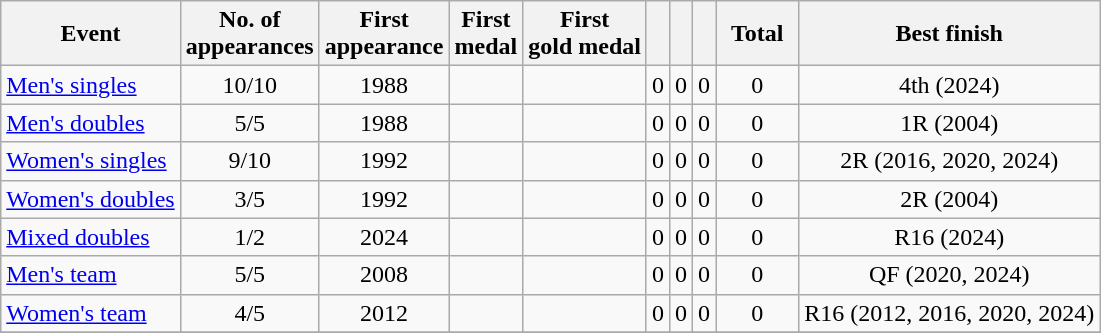<table class="wikitable sortable" style="text-align:center">
<tr>
<th>Event</th>
<th>No. of<br>appearances</th>
<th>First<br>appearance</th>
<th>First<br>medal</th>
<th>First<br>gold medal</th>
<th width:3em; font-weight:bold;"></th>
<th width:3em; font-weight:bold;"></th>
<th width:3em; font-weight:bold;"></th>
<th style="width:3em; font-weight:bold;">Total</th>
<th>Best finish</th>
</tr>
<tr>
<td align=left><a href='#'>Men's singles</a></td>
<td>10/10</td>
<td>1988</td>
<td></td>
<td></td>
<td>0</td>
<td>0</td>
<td>0</td>
<td>0</td>
<td>4th (2024)</td>
</tr>
<tr>
<td align=left><a href='#'>Men's doubles</a></td>
<td>5/5</td>
<td>1988</td>
<td></td>
<td></td>
<td>0</td>
<td>0</td>
<td>0</td>
<td>0</td>
<td>1R (2004)</td>
</tr>
<tr>
<td align=left><a href='#'>Women's singles</a></td>
<td>9/10</td>
<td>1992</td>
<td></td>
<td></td>
<td>0</td>
<td>0</td>
<td>0</td>
<td>0</td>
<td>2R (2016, 2020, 2024)</td>
</tr>
<tr>
<td align=left><a href='#'>Women's doubles</a></td>
<td>3/5</td>
<td>1992</td>
<td></td>
<td></td>
<td>0</td>
<td>0</td>
<td>0</td>
<td>0</td>
<td>2R (2004)</td>
</tr>
<tr>
<td align=left><a href='#'>Mixed doubles</a></td>
<td>1/2</td>
<td>2024</td>
<td></td>
<td></td>
<td>0</td>
<td>0</td>
<td>0</td>
<td>0</td>
<td>R16 (2024)</td>
</tr>
<tr>
<td align=left><a href='#'>Men's team</a></td>
<td>5/5</td>
<td>2008</td>
<td></td>
<td></td>
<td>0</td>
<td>0</td>
<td>0</td>
<td>0</td>
<td>QF (2020, 2024)</td>
</tr>
<tr>
<td align=left><a href='#'>Women's team</a></td>
<td>4/5</td>
<td>2012</td>
<td></td>
<td></td>
<td>0</td>
<td>0</td>
<td>0</td>
<td>0</td>
<td>R16 (2012, 2016, 2020, 2024)</td>
</tr>
<tr>
</tr>
</table>
